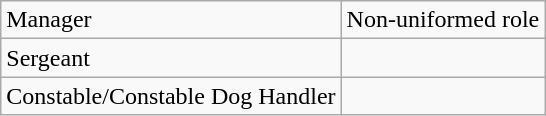<table class="wikitable">
<tr>
<td>Manager</td>
<td>Non-uniformed role</td>
</tr>
<tr>
<td>Sergeant</td>
<td></td>
</tr>
<tr>
<td>Constable/Constable Dog Handler</td>
<td></td>
</tr>
</table>
